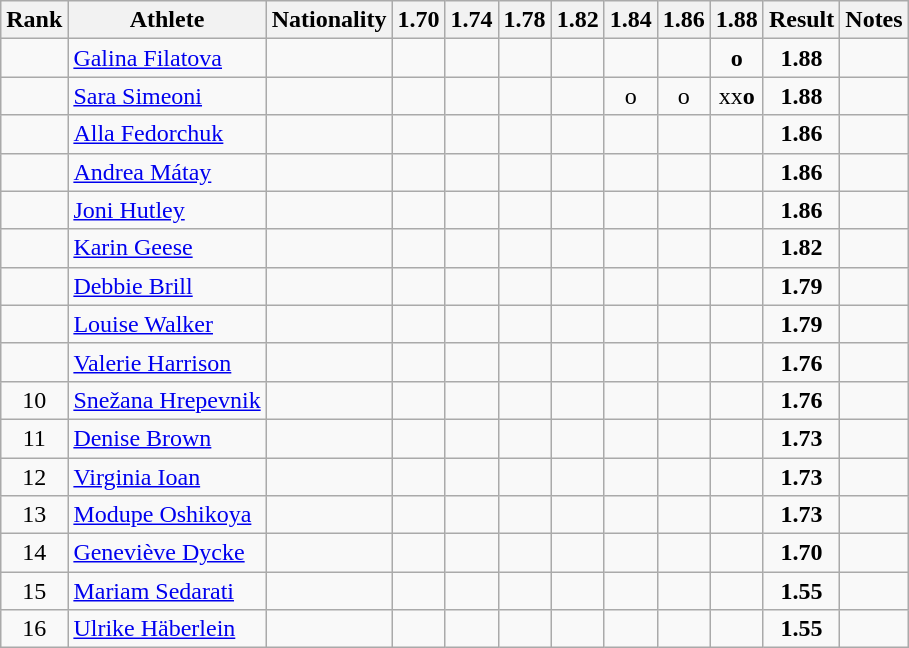<table class="wikitable sortable" style="text-align:center">
<tr>
<th>Rank</th>
<th>Athlete</th>
<th>Nationality</th>
<th>1.70</th>
<th>1.74</th>
<th>1.78</th>
<th>1.82</th>
<th>1.84</th>
<th>1.86</th>
<th>1.88</th>
<th>Result</th>
<th>Notes</th>
</tr>
<tr>
<td></td>
<td align=left><a href='#'>Galina Filatova</a></td>
<td align=left></td>
<td></td>
<td></td>
<td></td>
<td></td>
<td></td>
<td></td>
<td><strong>o</strong></td>
<td><strong>1.88</strong></td>
<td></td>
</tr>
<tr>
<td></td>
<td align=left><a href='#'>Sara Simeoni</a></td>
<td align=left></td>
<td></td>
<td></td>
<td></td>
<td></td>
<td>o</td>
<td>o</td>
<td>xx<strong>o</strong></td>
<td><strong>1.88</strong></td>
<td></td>
</tr>
<tr>
<td></td>
<td align=left><a href='#'>Alla Fedorchuk</a></td>
<td align=left></td>
<td></td>
<td></td>
<td></td>
<td></td>
<td></td>
<td></td>
<td></td>
<td><strong>1.86</strong></td>
<td></td>
</tr>
<tr>
<td></td>
<td align=left><a href='#'>Andrea Mátay</a></td>
<td align=left></td>
<td></td>
<td></td>
<td></td>
<td></td>
<td></td>
<td></td>
<td></td>
<td><strong>1.86</strong></td>
<td></td>
</tr>
<tr>
<td></td>
<td align=left><a href='#'>Joni Hutley</a></td>
<td align=left></td>
<td></td>
<td></td>
<td></td>
<td></td>
<td></td>
<td></td>
<td></td>
<td><strong>1.86</strong></td>
<td></td>
</tr>
<tr>
<td></td>
<td align=left><a href='#'>Karin Geese</a></td>
<td align=left></td>
<td></td>
<td></td>
<td></td>
<td></td>
<td></td>
<td></td>
<td></td>
<td><strong>1.82</strong></td>
<td></td>
</tr>
<tr>
<td></td>
<td align=left><a href='#'>Debbie Brill</a></td>
<td align=left></td>
<td></td>
<td></td>
<td></td>
<td></td>
<td></td>
<td></td>
<td></td>
<td><strong>1.79</strong></td>
<td></td>
</tr>
<tr>
<td></td>
<td align=left><a href='#'>Louise Walker</a></td>
<td align=left></td>
<td></td>
<td></td>
<td></td>
<td></td>
<td></td>
<td></td>
<td></td>
<td><strong>1.79</strong></td>
<td></td>
</tr>
<tr>
<td></td>
<td align=left><a href='#'>Valerie Harrison</a></td>
<td align=left></td>
<td></td>
<td></td>
<td></td>
<td></td>
<td></td>
<td></td>
<td></td>
<td><strong>1.76</strong></td>
<td></td>
</tr>
<tr>
<td>10</td>
<td align=left><a href='#'>Snežana Hrepevnik</a></td>
<td align=left></td>
<td></td>
<td></td>
<td></td>
<td></td>
<td></td>
<td></td>
<td></td>
<td><strong>1.76</strong></td>
<td></td>
</tr>
<tr>
<td>11</td>
<td align=left><a href='#'>Denise Brown</a></td>
<td align=left></td>
<td></td>
<td></td>
<td></td>
<td></td>
<td></td>
<td></td>
<td></td>
<td><strong>1.73</strong></td>
<td></td>
</tr>
<tr>
<td>12</td>
<td align=left><a href='#'>Virginia Ioan</a></td>
<td align=left></td>
<td></td>
<td></td>
<td></td>
<td></td>
<td></td>
<td></td>
<td></td>
<td><strong>1.73</strong></td>
<td></td>
</tr>
<tr>
<td>13</td>
<td align=left><a href='#'>Modupe Oshikoya</a></td>
<td align=left></td>
<td></td>
<td></td>
<td></td>
<td></td>
<td></td>
<td></td>
<td></td>
<td><strong>1.73</strong></td>
<td></td>
</tr>
<tr>
<td>14</td>
<td align=left><a href='#'>Geneviève Dycke</a></td>
<td align=left></td>
<td></td>
<td></td>
<td></td>
<td></td>
<td></td>
<td></td>
<td></td>
<td><strong>1.70</strong></td>
<td></td>
</tr>
<tr>
<td>15</td>
<td align=left><a href='#'>Mariam Sedarati</a></td>
<td align=left></td>
<td></td>
<td></td>
<td></td>
<td></td>
<td></td>
<td></td>
<td></td>
<td><strong>1.55</strong></td>
<td></td>
</tr>
<tr>
<td>16</td>
<td align=left><a href='#'>Ulrike Häberlein</a></td>
<td align=left></td>
<td></td>
<td></td>
<td></td>
<td></td>
<td></td>
<td></td>
<td></td>
<td><strong>1.55</strong></td>
<td></td>
</tr>
</table>
